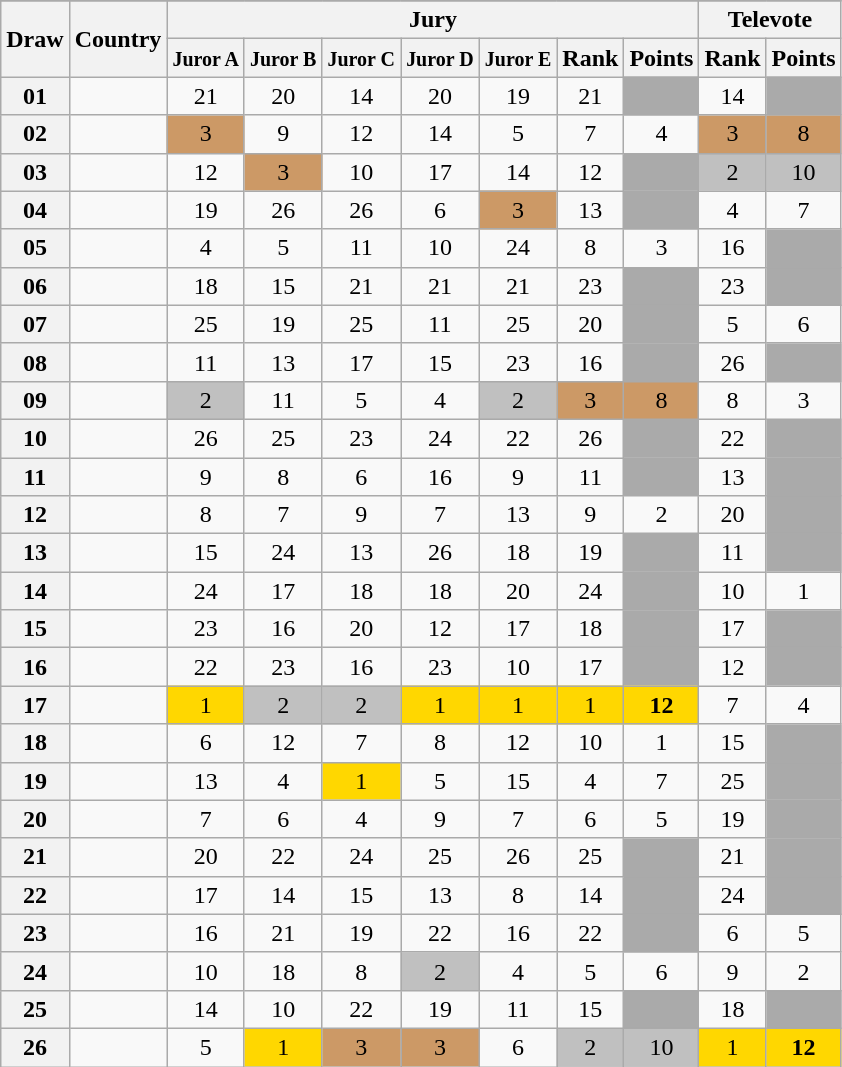<table class="sortable wikitable collapsible plainrowheaders" style="text-align:center;">
<tr>
</tr>
<tr>
<th scope="col" rowspan="2">Draw</th>
<th scope="col" rowspan="2">Country</th>
<th scope="col" colspan="7">Jury</th>
<th scope="col" colspan="2">Televote</th>
</tr>
<tr>
<th scope="col"><small>Juror A</small></th>
<th scope="col"><small>Juror B</small></th>
<th scope="col"><small>Juror C</small></th>
<th scope="col"><small>Juror D</small></th>
<th scope="col"><small>Juror E</small></th>
<th scope="col">Rank</th>
<th scope="col" class="unsortable">Points</th>
<th scope="col">Rank</th>
<th scope="col" class="unsortable">Points</th>
</tr>
<tr>
<th scope="row" style="text-align:center;">01</th>
<td style="text-align:left;"></td>
<td>21</td>
<td>20</td>
<td>14</td>
<td>20</td>
<td>19</td>
<td>21</td>
<td style="background:#AAAAAA;"></td>
<td>14</td>
<td style="background:#AAAAAA;"></td>
</tr>
<tr>
<th scope="row" style="text-align:center;">02</th>
<td style="text-align:left;"></td>
<td style="background:#CC9966;">3</td>
<td>9</td>
<td>12</td>
<td>14</td>
<td>5</td>
<td>7</td>
<td>4</td>
<td style="background:#CC9966;">3</td>
<td style="background:#CC9966;">8</td>
</tr>
<tr>
<th scope="row" style="text-align:center;">03</th>
<td style="text-align:left;"></td>
<td>12</td>
<td style="background:#CC9966;">3</td>
<td>10</td>
<td>17</td>
<td>14</td>
<td>12</td>
<td style="background:#AAAAAA;"></td>
<td style="background:silver;">2</td>
<td style="background:silver;">10</td>
</tr>
<tr>
<th scope="row" style="text-align:center;">04</th>
<td style="text-align:left;"></td>
<td>19</td>
<td>26</td>
<td>26</td>
<td>6</td>
<td style="background:#CC9966;">3</td>
<td>13</td>
<td style="background:#AAAAAA;"></td>
<td>4</td>
<td>7</td>
</tr>
<tr>
<th scope="row" style="text-align:center;">05</th>
<td style="text-align:left;"></td>
<td>4</td>
<td>5</td>
<td>11</td>
<td>10</td>
<td>24</td>
<td>8</td>
<td>3</td>
<td>16</td>
<td style="background:#AAAAAA;"></td>
</tr>
<tr>
<th scope="row" style="text-align:center;">06</th>
<td style="text-align:left;"></td>
<td>18</td>
<td>15</td>
<td>21</td>
<td>21</td>
<td>21</td>
<td>23</td>
<td style="background:#AAAAAA;"></td>
<td>23</td>
<td style="background:#AAAAAA;"></td>
</tr>
<tr>
<th scope="row" style="text-align:center;">07</th>
<td style="text-align:left;"></td>
<td>25</td>
<td>19</td>
<td>25</td>
<td>11</td>
<td>25</td>
<td>20</td>
<td style="background:#AAAAAA;"></td>
<td>5</td>
<td>6</td>
</tr>
<tr>
<th scope="row" style="text-align:center;">08</th>
<td style="text-align:left;"></td>
<td>11</td>
<td>13</td>
<td>17</td>
<td>15</td>
<td>23</td>
<td>16</td>
<td style="background:#AAAAAA;"></td>
<td>26</td>
<td style="background:#AAAAAA;"></td>
</tr>
<tr>
<th scope="row" style="text-align:center;">09</th>
<td style="text-align:left;"></td>
<td style="background:silver;">2</td>
<td>11</td>
<td>5</td>
<td>4</td>
<td style="background:silver;">2</td>
<td style="background:#CC9966;">3</td>
<td style="background:#CC9966;">8</td>
<td>8</td>
<td>3</td>
</tr>
<tr>
<th scope="row" style="text-align:center;">10</th>
<td style="text-align:left;"></td>
<td>26</td>
<td>25</td>
<td>23</td>
<td>24</td>
<td>22</td>
<td>26</td>
<td style="background:#AAAAAA;"></td>
<td>22</td>
<td style="background:#AAAAAA;"></td>
</tr>
<tr>
<th scope="row" style="text-align:center;">11</th>
<td style="text-align:left;"></td>
<td>9</td>
<td>8</td>
<td>6</td>
<td>16</td>
<td>9</td>
<td>11</td>
<td style="background:#AAAAAA;"></td>
<td>13</td>
<td style="background:#AAAAAA;"></td>
</tr>
<tr>
<th scope="row" style="text-align:center;">12</th>
<td style="text-align:left;"></td>
<td>8</td>
<td>7</td>
<td>9</td>
<td>7</td>
<td>13</td>
<td>9</td>
<td>2</td>
<td>20</td>
<td style="background:#AAAAAA;"></td>
</tr>
<tr>
<th scope="row" style="text-align:center;">13</th>
<td style="text-align:left;"></td>
<td>15</td>
<td>24</td>
<td>13</td>
<td>26</td>
<td>18</td>
<td>19</td>
<td style="background:#AAAAAA;"></td>
<td>11</td>
<td style="background:#AAAAAA;"></td>
</tr>
<tr>
<th scope="row" style="text-align:center;">14</th>
<td style="text-align:left;"></td>
<td>24</td>
<td>17</td>
<td>18</td>
<td>18</td>
<td>20</td>
<td>24</td>
<td style="background:#AAAAAA;"></td>
<td>10</td>
<td>1</td>
</tr>
<tr>
<th scope="row" style="text-align:center;">15</th>
<td style="text-align:left;"></td>
<td>23</td>
<td>16</td>
<td>20</td>
<td>12</td>
<td>17</td>
<td>18</td>
<td style="background:#AAAAAA;"></td>
<td>17</td>
<td style="background:#AAAAAA;"></td>
</tr>
<tr>
<th scope="row" style="text-align:center;">16</th>
<td style="text-align:left;"></td>
<td>22</td>
<td>23</td>
<td>16</td>
<td>23</td>
<td>10</td>
<td>17</td>
<td style="background:#AAAAAA;"></td>
<td>12</td>
<td style="background:#AAAAAA;"></td>
</tr>
<tr>
<th scope="row" style="text-align:center;">17</th>
<td style="text-align:left;"></td>
<td style="background:gold;">1</td>
<td style="background:silver;">2</td>
<td style="background:silver;">2</td>
<td style="background:gold;">1</td>
<td style="background:gold;">1</td>
<td style="background:gold;">1</td>
<td style="background:gold;"><strong>12</strong></td>
<td>7</td>
<td>4</td>
</tr>
<tr>
<th scope="row" style="text-align:center;">18</th>
<td style="text-align:left;"></td>
<td>6</td>
<td>12</td>
<td>7</td>
<td>8</td>
<td>12</td>
<td>10</td>
<td>1</td>
<td>15</td>
<td style="background:#AAAAAA;"></td>
</tr>
<tr>
<th scope="row" style="text-align:center;">19</th>
<td style="text-align:left;"></td>
<td>13</td>
<td>4</td>
<td style="background:gold;">1</td>
<td>5</td>
<td>15</td>
<td>4</td>
<td>7</td>
<td>25</td>
<td style="background:#AAAAAA;"></td>
</tr>
<tr>
<th scope="row" style="text-align:center;">20</th>
<td style="text-align:left;"></td>
<td>7</td>
<td>6</td>
<td>4</td>
<td>9</td>
<td>7</td>
<td>6</td>
<td>5</td>
<td>19</td>
<td style="background:#AAAAAA;"></td>
</tr>
<tr>
<th scope="row" style="text-align:center;">21</th>
<td style="text-align:left;"></td>
<td>20</td>
<td>22</td>
<td>24</td>
<td>25</td>
<td>26</td>
<td>25</td>
<td style="background:#AAAAAA;"></td>
<td>21</td>
<td style="background:#AAAAAA;"></td>
</tr>
<tr>
<th scope="row" style="text-align:center;">22</th>
<td style="text-align:left;"></td>
<td>17</td>
<td>14</td>
<td>15</td>
<td>13</td>
<td>8</td>
<td>14</td>
<td style="background:#AAAAAA;"></td>
<td>24</td>
<td style="background:#AAAAAA;"></td>
</tr>
<tr>
<th scope="row" style="text-align:center;">23</th>
<td style="text-align:left;"></td>
<td>16</td>
<td>21</td>
<td>19</td>
<td>22</td>
<td>16</td>
<td>22</td>
<td style="background:#AAAAAA;"></td>
<td>6</td>
<td>5</td>
</tr>
<tr>
<th scope="row" style="text-align:center;">24</th>
<td style="text-align:left;"></td>
<td>10</td>
<td>18</td>
<td>8</td>
<td style="background:silver;">2</td>
<td>4</td>
<td>5</td>
<td>6</td>
<td>9</td>
<td>2</td>
</tr>
<tr>
<th scope="row" style="text-align:center;">25</th>
<td style="text-align:left;"></td>
<td>14</td>
<td>10</td>
<td>22</td>
<td>19</td>
<td>11</td>
<td>15</td>
<td style="background:#AAAAAA;"></td>
<td>18</td>
<td style="background:#AAAAAA;"></td>
</tr>
<tr>
<th scope="row" style="text-align:center;">26</th>
<td style="text-align:left;"></td>
<td>5</td>
<td style="background:gold;">1</td>
<td style="background:#CC9966;">3</td>
<td style="background:#CC9966;">3</td>
<td>6</td>
<td style="background:silver;">2</td>
<td style="background:silver;">10</td>
<td style="background:gold;">1</td>
<td style="background:gold;"><strong>12</strong></td>
</tr>
</table>
